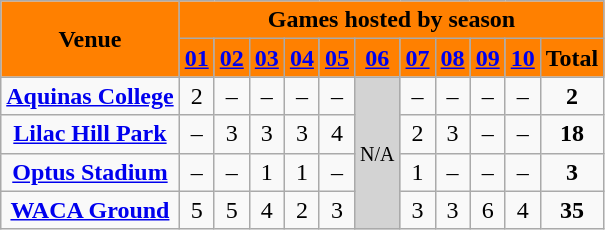<table class="wikitable" style="font-size:100%">
<tr>
<th rowspan=2 style="background:#ff8000;">Venue</th>
<th colspan="11" style="background:#ff8000;">Games hosted by season</th>
</tr>
<tr align=center style="background:#ff8000;">
<td><strong><a href='#'><span>01</span></a></strong></td>
<td><strong><a href='#'><span>02</span></a></strong></td>
<td><strong><a href='#'><span>03</span></a></strong></td>
<td><strong><a href='#'><span>04</span></a></strong></td>
<td><strong><a href='#'><span>05</span></a></strong></td>
<td><strong><a href='#'><span>06</span></a></strong></td>
<td><strong><a href='#'><span>07</span></a></strong></td>
<td><strong><a href='#'><span>08</span></a></strong></td>
<td><strong><a href='#'><span>09</span></a></strong></td>
<td><strong><a href='#'><span>10</span></a></strong></td>
<td style="color:black"><strong>Total</strong></td>
</tr>
<tr align=center>
<td><strong><a href='#'>Aquinas College</a></strong></td>
<td>2</td>
<td>–</td>
<td>–</td>
<td>–</td>
<td>–</td>
<td rowspan="4" style="background:lightgray"><small>N/A</small></td>
<td>–</td>
<td>–</td>
<td>–</td>
<td>–</td>
<td><strong>2</strong></td>
</tr>
<tr align=center>
<td><strong><a href='#'>Lilac Hill Park</a></strong></td>
<td>–</td>
<td>3</td>
<td>3</td>
<td>3</td>
<td>4</td>
<td>2</td>
<td>3</td>
<td>–</td>
<td>–</td>
<td><strong>18</strong></td>
</tr>
<tr align=center>
<td><strong><a href='#'>Optus Stadium</a></strong></td>
<td>–</td>
<td>–</td>
<td>1</td>
<td>1</td>
<td>–</td>
<td>1</td>
<td>–</td>
<td>–</td>
<td>–</td>
<td><strong>3</strong></td>
</tr>
<tr align=center>
<td><strong><a href='#'>WACA Ground</a></strong></td>
<td>5</td>
<td>5</td>
<td>4</td>
<td>2</td>
<td>3</td>
<td>3</td>
<td>3</td>
<td>6</td>
<td>4</td>
<td><strong>35</strong></td>
</tr>
</table>
